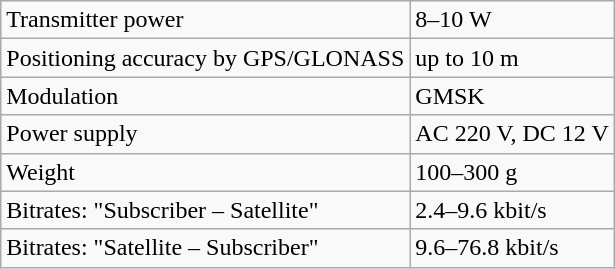<table class="wikitable">
<tr>
<td>Transmitter power</td>
<td>8–10 W</td>
</tr>
<tr>
<td>Positioning accuracy by GPS/GLONASS</td>
<td>up to 10 m</td>
</tr>
<tr>
<td>Modulation</td>
<td>GMSK</td>
</tr>
<tr>
<td>Power supply</td>
<td>AC 220 V, DC 12 V</td>
</tr>
<tr>
<td>Weight</td>
<td>100–300 g</td>
</tr>
<tr>
<td>Bitrates: "Subscriber – Satellite"</td>
<td>2.4–9.6 kbit/s</td>
</tr>
<tr>
<td>Bitrates: "Satellite – Subscriber"</td>
<td>9.6–76.8 kbit/s</td>
</tr>
</table>
